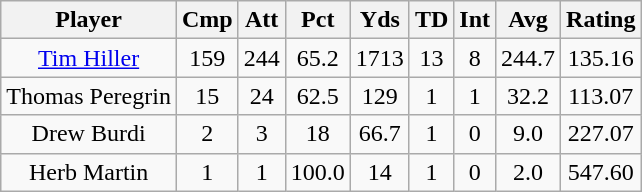<table class="wikitable sortable" style="text-align:center;">
<tr>
<th>Player</th>
<th>Cmp</th>
<th>Att</th>
<th>Pct</th>
<th>Yds</th>
<th>TD</th>
<th>Int</th>
<th>Avg</th>
<th>Rating</th>
</tr>
<tr>
<td><a href='#'>Tim Hiller</a></td>
<td>159</td>
<td>244</td>
<td>65.2</td>
<td>1713</td>
<td>13</td>
<td>8</td>
<td>244.7</td>
<td>135.16</td>
</tr>
<tr>
<td>Thomas Peregrin</td>
<td>15</td>
<td>24</td>
<td>62.5</td>
<td>129</td>
<td>1</td>
<td>1</td>
<td>32.2</td>
<td>113.07</td>
</tr>
<tr>
<td>Drew Burdi</td>
<td>2</td>
<td>3</td>
<td>18</td>
<td>66.7</td>
<td>1</td>
<td>0</td>
<td>9.0</td>
<td>227.07</td>
</tr>
<tr>
<td>Herb Martin</td>
<td>1</td>
<td>1</td>
<td>100.0</td>
<td>14</td>
<td>1</td>
<td>0</td>
<td>2.0</td>
<td>547.60</td>
</tr>
</table>
